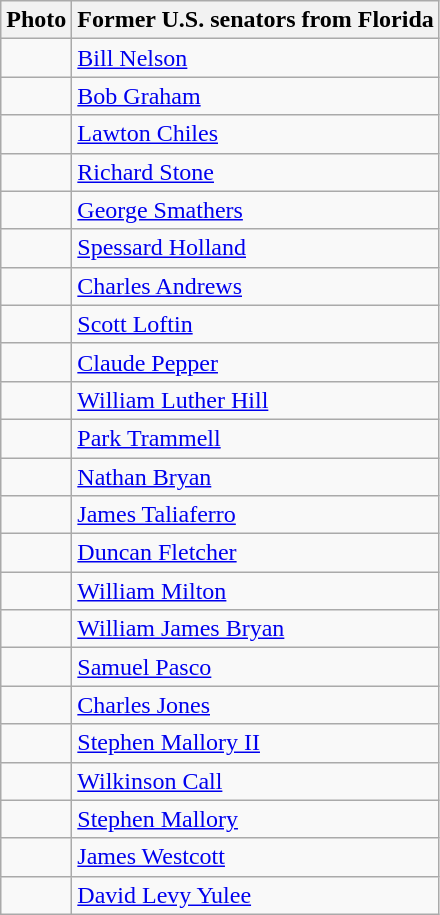<table class="wikitable">
<tr>
<th>Photo</th>
<th>Former U.S. senators from Florida</th>
</tr>
<tr>
<td></td>
<td><a href='#'>Bill Nelson</a></td>
</tr>
<tr>
<td></td>
<td><a href='#'>Bob Graham</a></td>
</tr>
<tr>
<td></td>
<td><a href='#'>Lawton Chiles</a></td>
</tr>
<tr>
<td></td>
<td><a href='#'>Richard Stone</a></td>
</tr>
<tr>
<td></td>
<td><a href='#'>George Smathers</a></td>
</tr>
<tr>
<td></td>
<td><a href='#'>Spessard Holland</a></td>
</tr>
<tr>
<td></td>
<td><a href='#'>Charles Andrews</a></td>
</tr>
<tr>
<td></td>
<td><a href='#'>Scott Loftin</a></td>
</tr>
<tr>
<td></td>
<td><a href='#'>Claude Pepper</a></td>
</tr>
<tr>
<td></td>
<td><a href='#'>William Luther Hill</a></td>
</tr>
<tr>
<td></td>
<td><a href='#'>Park Trammell</a></td>
</tr>
<tr>
<td></td>
<td><a href='#'>Nathan Bryan</a></td>
</tr>
<tr>
<td></td>
<td><a href='#'>James Taliaferro</a></td>
</tr>
<tr>
<td></td>
<td><a href='#'>Duncan Fletcher</a></td>
</tr>
<tr>
<td></td>
<td><a href='#'>William Milton</a></td>
</tr>
<tr>
<td></td>
<td><a href='#'>William James Bryan</a></td>
</tr>
<tr>
<td></td>
<td><a href='#'>Samuel Pasco</a></td>
</tr>
<tr>
<td></td>
<td><a href='#'>Charles Jones</a></td>
</tr>
<tr>
<td></td>
<td><a href='#'>Stephen Mallory II</a></td>
</tr>
<tr>
<td></td>
<td><a href='#'>Wilkinson Call</a></td>
</tr>
<tr>
<td></td>
<td><a href='#'>Stephen Mallory</a></td>
</tr>
<tr>
<td></td>
<td><a href='#'>James Westcott</a></td>
</tr>
<tr>
<td></td>
<td><a href='#'>David Levy Yulee</a></td>
</tr>
</table>
